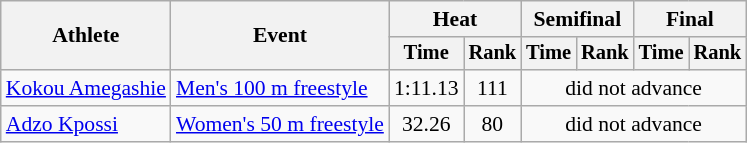<table class=wikitable style="font-size:90%">
<tr>
<th rowspan="2">Athlete</th>
<th rowspan="2">Event</th>
<th colspan="2">Heat</th>
<th colspan="2">Semifinal</th>
<th colspan="2">Final</th>
</tr>
<tr style="font-size:95%">
<th>Time</th>
<th>Rank</th>
<th>Time</th>
<th>Rank</th>
<th>Time</th>
<th>Rank</th>
</tr>
<tr align=center>
<td align=left><a href='#'>Kokou Amegashie</a></td>
<td align=left><a href='#'>Men's 100 m freestyle</a></td>
<td>1:11.13</td>
<td>111</td>
<td colspan=4>did not advance</td>
</tr>
<tr align=center>
<td align=left><a href='#'>Adzo Kpossi</a></td>
<td align=left><a href='#'>Women's 50 m freestyle</a></td>
<td>32.26</td>
<td>80</td>
<td colspan=4>did not advance</td>
</tr>
</table>
